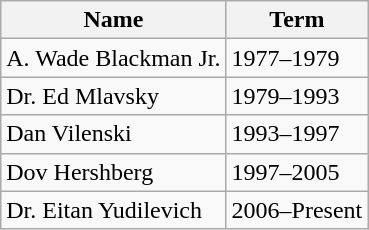<table class="wikitable">
<tr>
<th>Name</th>
<th>Term</th>
</tr>
<tr>
<td>A. Wade Blackman Jr.</td>
<td>1977–1979</td>
</tr>
<tr>
<td>Dr. Ed Mlavsky</td>
<td>1979–1993</td>
</tr>
<tr>
<td>Dan Vilenski</td>
<td>1993–1997</td>
</tr>
<tr>
<td>Dov Hershberg</td>
<td>1997–2005</td>
</tr>
<tr>
<td>Dr. Eitan Yudilevich</td>
<td>2006–Present</td>
</tr>
</table>
